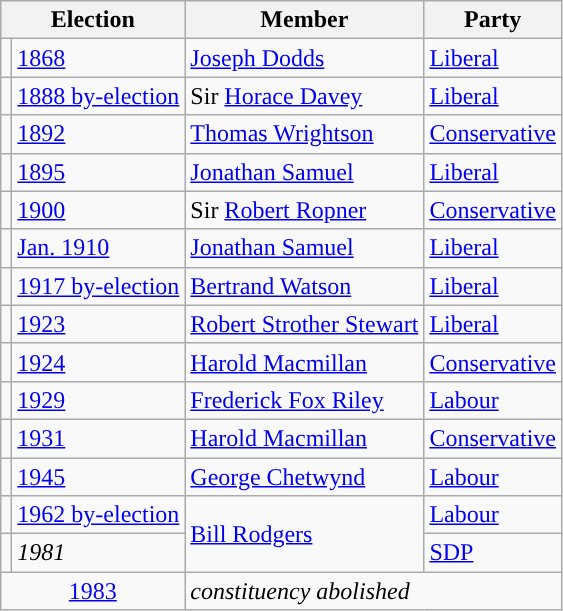<table class="wikitable">
<tr>
<th colspan="2">Election</th>
<th>Member</th>
<th>Party</th>
</tr>
<tr>
<td style="color:inherit;background-color: "></td>
<td><a href='#'>1868</a></td>
<td><a href='#'>Joseph Dodds</a></td>
<td><a href='#'>Liberal</a></td>
</tr>
<tr>
<td style="color:inherit;background-color: "></td>
<td><a href='#'>1888 by-election</a></td>
<td>Sir <a href='#'>Horace Davey</a></td>
<td><a href='#'>Liberal</a></td>
</tr>
<tr>
<td style="color:inherit;background-color: "></td>
<td><a href='#'>1892</a></td>
<td><a href='#'>Thomas Wrightson</a></td>
<td><a href='#'>Conservative</a></td>
</tr>
<tr>
<td style="color:inherit;background-color: "></td>
<td><a href='#'>1895</a></td>
<td><a href='#'>Jonathan Samuel</a></td>
<td><a href='#'>Liberal</a></td>
</tr>
<tr>
<td style="color:inherit;background-color: "></td>
<td><a href='#'>1900</a></td>
<td>Sir <a href='#'>Robert Ropner</a></td>
<td><a href='#'>Conservative</a></td>
</tr>
<tr>
<td style="color:inherit;background-color: "></td>
<td><a href='#'>Jan. 1910</a></td>
<td><a href='#'>Jonathan Samuel</a></td>
<td><a href='#'>Liberal</a></td>
</tr>
<tr>
<td style="color:inherit;background-color: "></td>
<td><a href='#'>1917 by-election</a></td>
<td><a href='#'>Bertrand Watson</a></td>
<td><a href='#'>Liberal</a></td>
</tr>
<tr>
<td style="color:inherit;background-color: "></td>
<td><a href='#'>1923</a></td>
<td><a href='#'>Robert Strother Stewart</a></td>
<td><a href='#'>Liberal</a></td>
</tr>
<tr>
<td style="color:inherit;background-color: "></td>
<td><a href='#'>1924</a></td>
<td><a href='#'>Harold Macmillan</a></td>
<td><a href='#'>Conservative</a></td>
</tr>
<tr>
<td style="color:inherit;background-color: "></td>
<td><a href='#'>1929</a></td>
<td><a href='#'>Frederick Fox Riley</a></td>
<td><a href='#'>Labour</a></td>
</tr>
<tr>
<td style="color:inherit;background-color: "></td>
<td><a href='#'>1931</a></td>
<td><a href='#'>Harold Macmillan</a></td>
<td><a href='#'>Conservative</a></td>
</tr>
<tr>
<td style="color:inherit;background-color: "></td>
<td><a href='#'>1945</a></td>
<td><a href='#'>George Chetwynd</a></td>
<td><a href='#'>Labour</a></td>
</tr>
<tr>
<td style="color:inherit;background-color: "></td>
<td><a href='#'>1962 by-election</a></td>
<td rowspan="2"><a href='#'>Bill Rodgers</a></td>
<td><a href='#'>Labour</a></td>
</tr>
<tr>
<td style="color:inherit;background-color: "></td>
<td><em>1981</em></td>
<td><a href='#'>SDP</a></td>
</tr>
<tr>
<td colspan="2" align="center"><a href='#'>1983</a></td>
<td colspan="2"><em>constituency abolished</em></td>
</tr>
</table>
